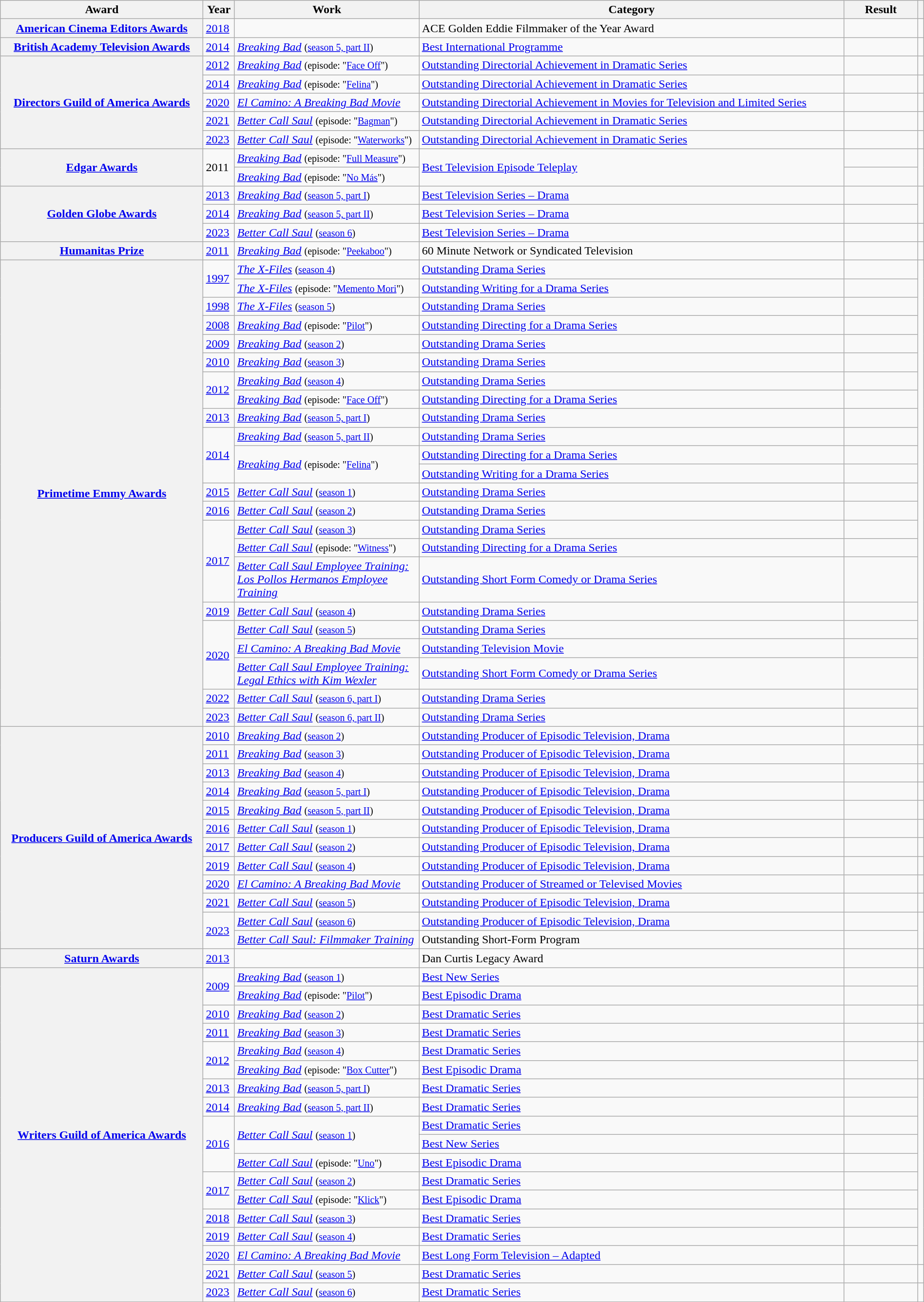<table class="wikitable sortable plainrowheaders" style="width: 100%;">
<tr>
<th scope="col">Award</th>
<th scope="col">Year</th>
<th scope="col" style="width: 20%;">Work</th>
<th scope="col">Category</th>
<th scope="col" style="width: 8%;">Result</th>
<th scope="col" class="unsortable"></th>
</tr>
<tr>
<th scope="row"><a href='#'>American Cinema Editors Awards</a> </th>
<td><a href='#'>2018</a></td>
<td></td>
<td>ACE Golden Eddie Filmmaker of the Year Award</td>
<td></td>
<td style="text-align:center;"></td>
</tr>
<tr>
<th scope="row"><a href='#'>British Academy Television Awards</a> </th>
<td><a href='#'>2014</a></td>
<td><em><a href='#'>Breaking Bad</a></em> <small>(<a href='#'>season 5, part II</a>)</small></td>
<td><a href='#'>Best International Programme</a></td>
<td></td>
<td style="text-align:center;"></td>
</tr>
<tr>
<th scope="row" rowspan="5"><a href='#'>Directors Guild of America Awards</a> </th>
<td><a href='#'>2012</a></td>
<td><em><a href='#'>Breaking Bad</a></em> <small>(episode: "<a href='#'>Face Off</a>")</small></td>
<td><a href='#'>Outstanding Directorial Achievement in Dramatic Series</a></td>
<td></td>
<td style="text-align:center;"></td>
</tr>
<tr>
<td><a href='#'>2014</a></td>
<td><em><a href='#'>Breaking Bad</a></em> <small>(episode: "<a href='#'>Felina</a>")</small></td>
<td><a href='#'>Outstanding Directorial Achievement in Dramatic Series</a></td>
<td></td>
<td style="text-align:center;"></td>
</tr>
<tr>
<td><a href='#'>2020</a></td>
<td><em><a href='#'>El Camino: A Breaking Bad Movie</a></em></td>
<td><a href='#'>Outstanding Directorial Achievement in Movies for Television and Limited Series</a></td>
<td></td>
<td style="text-align:center;"></td>
</tr>
<tr>
<td><a href='#'>2021</a></td>
<td><em><a href='#'>Better Call Saul</a></em> <small>(episode: "<a href='#'>Bagman</a>")</small></td>
<td><a href='#'>Outstanding Directorial Achievement in Dramatic Series</a></td>
<td></td>
<td style="text-align:center;"></td>
</tr>
<tr>
<td><a href='#'>2023</a></td>
<td><em><a href='#'>Better Call Saul</a></em> <small>(episode: "<a href='#'>Waterworks</a>")</small></td>
<td><a href='#'>Outstanding Directorial Achievement in Dramatic Series</a></td>
<td></td>
<td style="text-align:center;"></td>
</tr>
<tr>
<th scope="row" rowspan="2"><a href='#'>Edgar Awards</a> </th>
<td rowspan="2">2011</td>
<td><em><a href='#'>Breaking Bad</a></em> <small>(episode: "<a href='#'>Full Measure</a>")</small></td>
<td rowspan="2"><a href='#'>Best Television Episode Teleplay</a></td>
<td></td>
<td style="text-align:center;" rowspan="2"></td>
</tr>
<tr>
<td><em><a href='#'>Breaking Bad</a></em> <small>(episode: "<a href='#'>No Más</a>")</small></td>
<td></td>
</tr>
<tr>
<th scope="row" rowspan="3"><a href='#'>Golden Globe Awards</a> </th>
<td><a href='#'>2013</a></td>
<td><em><a href='#'>Breaking Bad</a></em> <small>(<a href='#'>season 5, part I</a>)</small></td>
<td><a href='#'>Best Television Series – Drama</a></td>
<td></td>
<td style="text-align:center;" rowspan="2"></td>
</tr>
<tr>
<td><a href='#'>2014</a></td>
<td><em><a href='#'>Breaking Bad</a></em> <small>(<a href='#'>season 5, part II</a>)</small></td>
<td><a href='#'>Best Television Series – Drama</a></td>
<td></td>
</tr>
<tr>
<td><a href='#'>2023</a></td>
<td><em><a href='#'>Better Call Saul</a></em> <small>(<a href='#'>season 6</a>)</small></td>
<td><a href='#'>Best Television Series – Drama</a></td>
<td></td>
<td style="text-align:center;"></td>
</tr>
<tr>
<th scope="row"><a href='#'>Humanitas Prize</a> </th>
<td><a href='#'>2011</a></td>
<td><em><a href='#'>Breaking Bad</a></em> <small>(episode: "<a href='#'>Peekaboo</a>")</small></td>
<td>60 Minute Network or Syndicated Television</td>
<td></td>
<td style="text-align:center;"></td>
</tr>
<tr>
<th scope="row" rowspan="23"><a href='#'>Primetime Emmy Awards</a> </th>
<td rowspan="2"><a href='#'>1997</a></td>
<td><em><a href='#'>The X-Files</a></em> <small>(<a href='#'>season 4</a>)</small></td>
<td><a href='#'>Outstanding Drama Series</a></td>
<td></td>
<td style="text-align:center;" rowspan="23"></td>
</tr>
<tr>
<td><em><a href='#'>The X-Files</a></em> <small>(episode: "<a href='#'>Memento Mori</a>")</small></td>
<td><a href='#'>Outstanding Writing for a Drama Series</a></td>
<td></td>
</tr>
<tr>
<td><a href='#'>1998</a></td>
<td><em><a href='#'>The X-Files</a></em> <small>(<a href='#'>season 5</a>)</small></td>
<td><a href='#'>Outstanding Drama Series</a></td>
<td></td>
</tr>
<tr>
<td><a href='#'>2008</a></td>
<td><em><a href='#'>Breaking Bad</a></em> <small>(episode: "<a href='#'>Pilot</a>")</small></td>
<td><a href='#'>Outstanding Directing for a Drama Series</a></td>
<td></td>
</tr>
<tr>
<td><a href='#'>2009</a></td>
<td><em><a href='#'>Breaking Bad</a></em> <small>(<a href='#'>season 2</a>)</small></td>
<td><a href='#'>Outstanding Drama Series</a></td>
<td></td>
</tr>
<tr>
<td><a href='#'>2010</a></td>
<td><em><a href='#'>Breaking Bad</a></em> <small>(<a href='#'>season 3</a>)</small></td>
<td><a href='#'>Outstanding Drama Series</a></td>
<td></td>
</tr>
<tr>
<td rowspan="2"><a href='#'>2012</a></td>
<td><em><a href='#'>Breaking Bad</a></em> <small>(<a href='#'>season 4</a>)</small></td>
<td><a href='#'>Outstanding Drama Series</a></td>
<td></td>
</tr>
<tr>
<td><em><a href='#'>Breaking Bad</a></em> <small>(episode: "<a href='#'>Face Off</a>")</small></td>
<td><a href='#'>Outstanding Directing for a Drama Series</a></td>
<td></td>
</tr>
<tr>
<td><a href='#'>2013</a></td>
<td><em><a href='#'>Breaking Bad</a></em> <small>(<a href='#'>season 5, part I</a>)</small></td>
<td><a href='#'>Outstanding Drama Series</a></td>
<td></td>
</tr>
<tr>
<td rowspan="3"><a href='#'>2014</a></td>
<td><em><a href='#'>Breaking Bad</a></em> <small>(<a href='#'>season 5, part II</a>)</small></td>
<td><a href='#'>Outstanding Drama Series</a></td>
<td></td>
</tr>
<tr>
<td rowspan="2"><em><a href='#'>Breaking Bad</a></em> <small>(episode: "<a href='#'>Felina</a>")</small></td>
<td><a href='#'>Outstanding Directing for a Drama Series</a></td>
<td></td>
</tr>
<tr>
<td><a href='#'>Outstanding Writing for a Drama Series</a></td>
<td></td>
</tr>
<tr>
<td><a href='#'>2015</a></td>
<td><em><a href='#'>Better Call Saul</a></em> <small>(<a href='#'>season 1</a>)</small></td>
<td><a href='#'>Outstanding Drama Series</a></td>
<td></td>
</tr>
<tr>
<td><a href='#'>2016</a></td>
<td><em><a href='#'>Better Call Saul</a></em> <small>(<a href='#'>season 2</a>)</small></td>
<td><a href='#'>Outstanding Drama Series</a></td>
<td></td>
</tr>
<tr>
<td rowspan="3"><a href='#'>2017</a></td>
<td><em><a href='#'>Better Call Saul</a></em> <small>(<a href='#'>season 3</a>)</small></td>
<td><a href='#'>Outstanding Drama Series</a></td>
<td></td>
</tr>
<tr>
<td><em><a href='#'>Better Call Saul</a></em> <small>(episode: "<a href='#'>Witness</a>")</small></td>
<td><a href='#'>Outstanding Directing for a Drama Series</a></td>
<td></td>
</tr>
<tr>
<td><em><a href='#'>Better Call Saul Employee Training: Los Pollos Hermanos Employee Training</a></em></td>
<td><a href='#'>Outstanding Short Form Comedy or Drama Series</a></td>
<td></td>
</tr>
<tr>
<td><a href='#'>2019</a></td>
<td><em><a href='#'>Better Call Saul</a></em> <small>(<a href='#'>season 4</a>)</small></td>
<td><a href='#'>Outstanding Drama Series</a></td>
<td></td>
</tr>
<tr>
<td rowspan="3"><a href='#'>2020</a></td>
<td><em><a href='#'>Better Call Saul</a></em> <small>(<a href='#'>season 5</a>)</small></td>
<td><a href='#'>Outstanding Drama Series</a></td>
<td></td>
</tr>
<tr>
<td><em><a href='#'>El Camino: A Breaking Bad Movie</a></em></td>
<td><a href='#'>Outstanding Television Movie</a></td>
<td></td>
</tr>
<tr>
<td><em><a href='#'>Better Call Saul Employee Training: Legal Ethics with Kim Wexler</a></em></td>
<td><a href='#'>Outstanding Short Form Comedy or Drama Series</a></td>
<td></td>
</tr>
<tr>
<td><a href='#'>2022</a></td>
<td><em><a href='#'>Better Call Saul</a></em> <small>(<a href='#'>season 6, part I</a>)</small></td>
<td><a href='#'>Outstanding Drama Series</a></td>
<td></td>
</tr>
<tr>
<td><a href='#'>2023</a></td>
<td><em><a href='#'>Better Call Saul</a></em> <small>(<a href='#'>season 6, part II</a>)</small></td>
<td><a href='#'>Outstanding Drama Series</a></td>
<td></td>
</tr>
<tr>
<th scope="row" rowspan="12"><a href='#'>Producers Guild of America Awards</a></th>
<td><a href='#'>2010</a></td>
<td><em><a href='#'>Breaking Bad</a></em> <small>(<a href='#'>season 2</a>)</small></td>
<td><a href='#'>Outstanding Producer of Episodic Television, Drama</a></td>
<td></td>
<td style="text-align:center;"></td>
</tr>
<tr>
<td><a href='#'>2011</a></td>
<td><em><a href='#'>Breaking Bad</a></em> <small>(<a href='#'>season 3</a>)</small></td>
<td><a href='#'>Outstanding Producer of Episodic Television, Drama</a></td>
<td></td>
<td style="text-align:center;"></td>
</tr>
<tr>
<td><a href='#'>2013</a></td>
<td><em><a href='#'>Breaking Bad</a></em> <small>(<a href='#'>season 4</a>)</small></td>
<td><a href='#'>Outstanding Producer of Episodic Television, Drama</a></td>
<td></td>
<td style="text-align:center;"></td>
</tr>
<tr>
<td><a href='#'>2014</a></td>
<td><em><a href='#'>Breaking Bad</a></em> <small>(<a href='#'>season 5, part I</a>)</small></td>
<td><a href='#'>Outstanding Producer of Episodic Television, Drama</a></td>
<td></td>
<td style="text-align:center;"></td>
</tr>
<tr>
<td><a href='#'>2015</a></td>
<td><em><a href='#'>Breaking Bad</a></em> <small>(<a href='#'>season 5, part II</a>)</small></td>
<td><a href='#'>Outstanding Producer of Episodic Television, Drama</a></td>
<td></td>
<td style="text-align:center;"></td>
</tr>
<tr>
<td><a href='#'>2016</a></td>
<td><em><a href='#'>Better Call Saul</a></em> <small>(<a href='#'>season 1</a>)</small></td>
<td><a href='#'>Outstanding Producer of Episodic Television, Drama</a></td>
<td></td>
<td style="text-align:center;"></td>
</tr>
<tr>
<td><a href='#'>2017</a></td>
<td><em><a href='#'>Better Call Saul</a></em> <small>(<a href='#'>season 2</a>)</small></td>
<td><a href='#'>Outstanding Producer of Episodic Television, Drama</a></td>
<td></td>
<td style="text-align:center;"></td>
</tr>
<tr>
<td><a href='#'>2019</a></td>
<td><em><a href='#'>Better Call Saul</a></em> <small>(<a href='#'>season 4</a>)</small></td>
<td><a href='#'>Outstanding Producer of Episodic Television, Drama</a></td>
<td></td>
<td style="text-align:center;"></td>
</tr>
<tr>
<td><a href='#'>2020</a></td>
<td><em><a href='#'>El Camino: A Breaking Bad Movie</a></em></td>
<td><a href='#'>Outstanding Producer of Streamed or Televised Movies</a></td>
<td></td>
<td style="text-align:center;"></td>
</tr>
<tr>
<td><a href='#'>2021</a></td>
<td><em><a href='#'>Better Call Saul</a></em> <small>(<a href='#'>season 5</a>)</small></td>
<td><a href='#'>Outstanding Producer of Episodic Television, Drama</a></td>
<td></td>
<td style="text-align:center;"></td>
</tr>
<tr>
<td rowspan="2"><a href='#'>2023</a></td>
<td><em><a href='#'>Better Call Saul</a></em> <small>(<a href='#'>season 6</a>)</small></td>
<td><a href='#'>Outstanding Producer of Episodic Television, Drama</a></td>
<td></td>
<td style="text-align:center;" rowspan="2"></td>
</tr>
<tr>
<td><em><a href='#'>Better Call Saul: Filmmaker Training</a></em></td>
<td>Outstanding Short-Form Program</td>
<td></td>
</tr>
<tr>
<th scope="row"><a href='#'>Saturn Awards</a> </th>
<td><a href='#'>2013</a></td>
<td></td>
<td>Dan Curtis Legacy Award</td>
<td></td>
<td style="text-align:center;"></td>
</tr>
<tr>
<th scope="row" rowspan="18"><a href='#'>Writers Guild of America Awards</a> </th>
<td rowspan="2"><a href='#'>2009</a></td>
<td><em><a href='#'>Breaking Bad</a></em> <small>(<a href='#'>season 1</a>)</small></td>
<td><a href='#'>Best New Series</a></td>
<td></td>
<td style="text-align:center;" rowspan="2"><br></td>
</tr>
<tr>
<td><em><a href='#'>Breaking Bad</a></em> <small>(episode: "<a href='#'>Pilot</a>")</small></td>
<td><a href='#'>Best Episodic Drama</a></td>
<td></td>
</tr>
<tr>
<td><a href='#'>2010</a></td>
<td><em><a href='#'>Breaking Bad</a></em> <small>(<a href='#'>season 2</a>)</small></td>
<td><a href='#'>Best Dramatic Series</a></td>
<td></td>
<td style="text-align:center;"></td>
</tr>
<tr>
<td><a href='#'>2011</a></td>
<td><em><a href='#'>Breaking Bad</a></em> <small>(<a href='#'>season 3</a>)</small></td>
<td><a href='#'>Best Dramatic Series</a></td>
<td></td>
<td style="text-align:center;"></td>
</tr>
<tr>
<td rowspan="2"><a href='#'>2012</a></td>
<td><em><a href='#'>Breaking Bad</a></em> <small>(<a href='#'>season 4</a>)</small></td>
<td><a href='#'>Best Dramatic Series</a></td>
<td></td>
<td style="text-align:center;" rowspan="2"></td>
</tr>
<tr>
<td><em><a href='#'>Breaking Bad</a></em> <small>(episode: "<a href='#'>Box Cutter</a>")</small></td>
<td><a href='#'>Best Episodic Drama</a></td>
<td></td>
</tr>
<tr>
<td><a href='#'>2013</a></td>
<td><em><a href='#'>Breaking Bad</a></em> <small>(<a href='#'>season 5, part I</a>)</small></td>
<td><a href='#'>Best Dramatic Series</a></td>
<td></td>
<td style="text-align:center;" rowspan="10"></td>
</tr>
<tr>
<td><a href='#'>2014</a></td>
<td><em><a href='#'>Breaking Bad</a></em> <small>(<a href='#'>season 5, part II</a>)</small></td>
<td><a href='#'>Best Dramatic Series</a></td>
<td></td>
</tr>
<tr>
<td rowspan="3"><a href='#'>2016</a></td>
<td rowspan="2"><em><a href='#'>Better Call Saul</a></em> <small>(<a href='#'>season 1</a>)</small></td>
<td><a href='#'>Best Dramatic Series</a></td>
<td></td>
</tr>
<tr>
<td><a href='#'>Best New Series</a></td>
<td></td>
</tr>
<tr>
<td><em><a href='#'>Better Call Saul</a></em> <small>(episode: "<a href='#'>Uno</a>")</small></td>
<td><a href='#'>Best Episodic Drama</a></td>
<td></td>
</tr>
<tr>
<td rowspan="2"><a href='#'>2017</a></td>
<td><em><a href='#'>Better Call Saul</a></em> <small>(<a href='#'>season 2</a>)</small></td>
<td><a href='#'>Best Dramatic Series</a></td>
<td></td>
</tr>
<tr>
<td><em><a href='#'>Better Call Saul</a></em> <small>(episode: "<a href='#'>Klick</a>")</small></td>
<td><a href='#'>Best Episodic Drama</a></td>
<td></td>
</tr>
<tr>
<td><a href='#'>2018</a></td>
<td><em><a href='#'>Better Call Saul</a></em> <small>(<a href='#'>season 3</a>)</small></td>
<td><a href='#'>Best Dramatic Series</a></td>
<td></td>
</tr>
<tr>
<td><a href='#'>2019</a></td>
<td><em><a href='#'>Better Call Saul</a></em> <small>(<a href='#'>season 4</a>)</small></td>
<td><a href='#'>Best Dramatic Series</a></td>
<td></td>
</tr>
<tr>
<td><a href='#'>2020</a></td>
<td><em><a href='#'>El Camino: A Breaking Bad Movie</a></em></td>
<td><a href='#'>Best Long Form Television – Adapted</a></td>
<td></td>
</tr>
<tr>
<td><a href='#'>2021</a></td>
<td><em><a href='#'>Better Call Saul</a></em> <small>(<a href='#'>season 5</a>)</small></td>
<td><a href='#'>Best Dramatic Series</a></td>
<td></td>
<td style="text-align:center;"></td>
</tr>
<tr>
<td><a href='#'>2023</a></td>
<td><em><a href='#'>Better Call Saul</a></em> <small>(<a href='#'>season 6</a>)</small></td>
<td><a href='#'>Best Dramatic Series</a></td>
<td></td>
<td style="text-align:center;"></td>
</tr>
</table>
